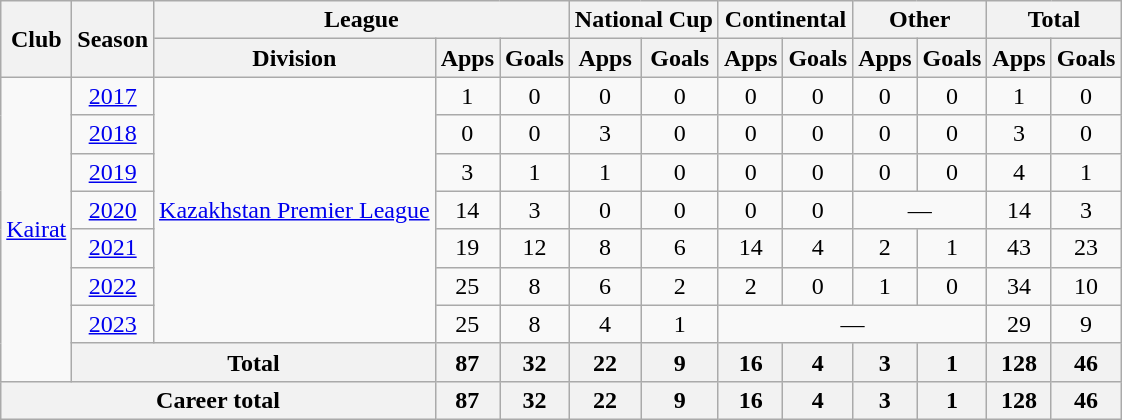<table class="wikitable" style="text-align:center">
<tr>
<th rowspan="2">Club</th>
<th rowspan="2">Season</th>
<th colspan="3">League</th>
<th colspan="2">National Cup</th>
<th colspan="2">Continental</th>
<th colspan="2">Other</th>
<th colspan="2">Total</th>
</tr>
<tr>
<th>Division</th>
<th>Apps</th>
<th>Goals</th>
<th>Apps</th>
<th>Goals</th>
<th>Apps</th>
<th>Goals</th>
<th>Apps</th>
<th>Goals</th>
<th>Apps</th>
<th>Goals</th>
</tr>
<tr>
<td rowspan="8"><a href='#'>Kairat</a></td>
<td><a href='#'>2017</a></td>
<td rowspan="7"><a href='#'>Kazakhstan Premier League</a></td>
<td>1</td>
<td>0</td>
<td>0</td>
<td>0</td>
<td>0</td>
<td>0</td>
<td>0</td>
<td>0</td>
<td>1</td>
<td>0</td>
</tr>
<tr>
<td><a href='#'>2018</a></td>
<td>0</td>
<td>0</td>
<td>3</td>
<td>0</td>
<td>0</td>
<td>0</td>
<td>0</td>
<td>0</td>
<td>3</td>
<td>0</td>
</tr>
<tr>
<td><a href='#'>2019</a></td>
<td>3</td>
<td>1</td>
<td>1</td>
<td>0</td>
<td>0</td>
<td>0</td>
<td>0</td>
<td>0</td>
<td>4</td>
<td>1</td>
</tr>
<tr>
<td><a href='#'>2020</a></td>
<td>14</td>
<td>3</td>
<td>0</td>
<td>0</td>
<td>0</td>
<td>0</td>
<td colspan="2">—</td>
<td>14</td>
<td>3</td>
</tr>
<tr>
<td><a href='#'>2021</a></td>
<td>19</td>
<td>12</td>
<td>8</td>
<td>6</td>
<td>14</td>
<td>4</td>
<td>2</td>
<td>1</td>
<td>43</td>
<td>23</td>
</tr>
<tr>
<td><a href='#'>2022</a></td>
<td>25</td>
<td>8</td>
<td>6</td>
<td>2</td>
<td>2</td>
<td>0</td>
<td>1</td>
<td>0</td>
<td>34</td>
<td>10</td>
</tr>
<tr>
<td><a href='#'>2023</a></td>
<td>25</td>
<td>8</td>
<td>4</td>
<td>1</td>
<td colspan="4">—</td>
<td>29</td>
<td>9</td>
</tr>
<tr>
<th colspan="2">Total</th>
<th>87</th>
<th>32</th>
<th>22</th>
<th>9</th>
<th>16</th>
<th>4</th>
<th>3</th>
<th>1</th>
<th>128</th>
<th>46</th>
</tr>
<tr>
<th colspan="3">Career total</th>
<th>87</th>
<th>32</th>
<th>22</th>
<th>9</th>
<th>16</th>
<th>4</th>
<th>3</th>
<th>1</th>
<th>128</th>
<th>46</th>
</tr>
</table>
